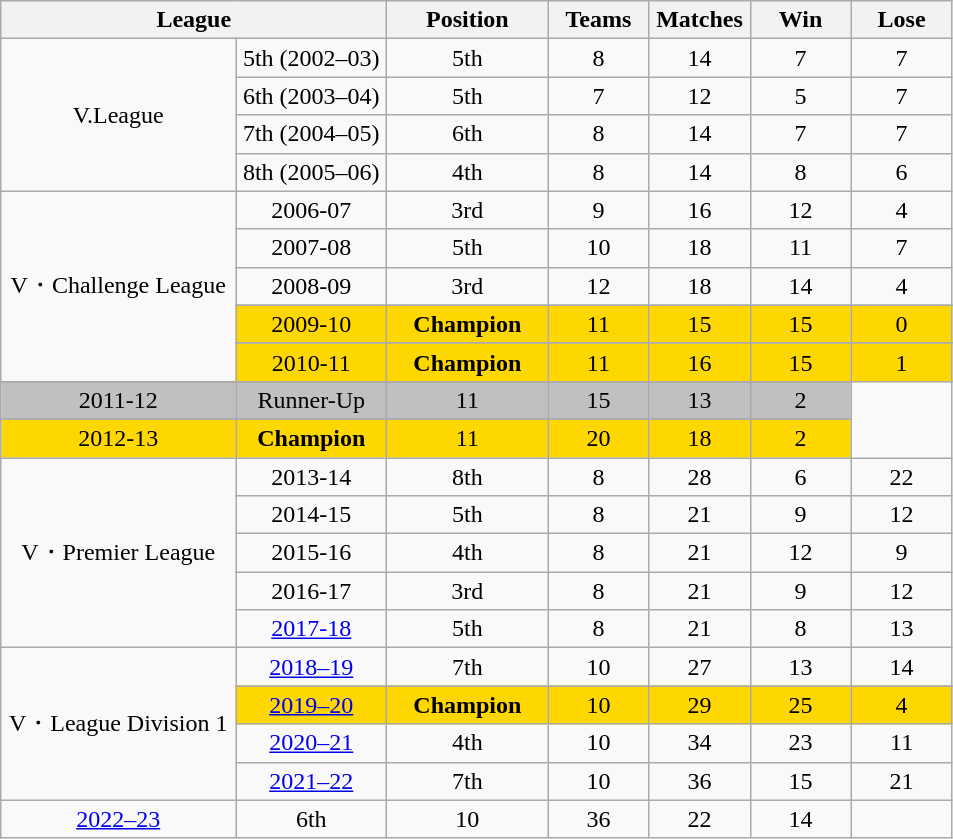<table class="wikitable" style="text-align:center" border="1">
<tr>
<th width=250 colspan=2>League</th>
<th width=100>Position</th>
<th width=60>Teams</th>
<th width=60>Matches</th>
<th width=60>Win</th>
<th width=60>Lose</th>
</tr>
<tr>
<td rowspan=4>V.League</td>
<td>5th (2002–03)</td>
<td>5th</td>
<td>8</td>
<td>14</td>
<td>7</td>
<td>7</td>
</tr>
<tr>
<td>6th (2003–04)</td>
<td>5th</td>
<td>7</td>
<td>12</td>
<td>5</td>
<td>7</td>
</tr>
<tr>
<td>7th (2004–05)</td>
<td>6th</td>
<td>8</td>
<td>14</td>
<td>7</td>
<td>7</td>
</tr>
<tr>
<td>8th (2005–06)</td>
<td>4th</td>
<td>8</td>
<td>14</td>
<td>8</td>
<td>6</td>
</tr>
<tr>
<td rowspan=7>V・Challenge League</td>
<td>2006-07</td>
<td>3rd</td>
<td>9</td>
<td>16</td>
<td>12</td>
<td>4</td>
</tr>
<tr>
<td>2007-08</td>
<td>5th</td>
<td>10</td>
<td>18</td>
<td>11</td>
<td>7</td>
</tr>
<tr>
<td>2008-09</td>
<td>3rd</td>
<td>12</td>
<td>18</td>
<td>14</td>
<td>4</td>
</tr>
<tr>
</tr>
<tr style="background: gold;">
<td>2009-10</td>
<td><strong>Champion</strong></td>
<td>11</td>
<td>15</td>
<td>15</td>
<td>0</td>
</tr>
<tr>
</tr>
<tr style="background: gold;">
<td>2010-11</td>
<td><strong>Champion</strong></td>
<td>11</td>
<td>16</td>
<td>15</td>
<td>1</td>
</tr>
<tr>
</tr>
<tr style="background: silver;">
<td>2011-12</td>
<td>Runner-Up</td>
<td>11</td>
<td>15</td>
<td>13</td>
<td>2</td>
</tr>
<tr>
</tr>
<tr style="background: gold;">
<td>2012-13</td>
<td><strong>Champion</strong></td>
<td>11</td>
<td>20</td>
<td>18</td>
<td>2</td>
</tr>
<tr>
<td rowspan="5">V・Premier League</td>
<td>2013-14</td>
<td>8th</td>
<td>8</td>
<td>28</td>
<td>6</td>
<td>22</td>
</tr>
<tr>
<td>2014-15</td>
<td>5th</td>
<td>8</td>
<td>21</td>
<td>9</td>
<td>12</td>
</tr>
<tr>
<td>2015-16</td>
<td>4th</td>
<td>8</td>
<td>21</td>
<td>12</td>
<td>9</td>
</tr>
<tr>
<td>2016-17</td>
<td>3rd</td>
<td>8</td>
<td>21</td>
<td>9</td>
<td>12</td>
</tr>
<tr>
<td><a href='#'>2017-18</a></td>
<td>5th</td>
<td>8</td>
<td>21</td>
<td>8</td>
<td>13</td>
</tr>
<tr>
<td rowspan=5>V・League Division 1</td>
<td><a href='#'>2018–19</a></td>
<td>7th</td>
<td>10</td>
<td>27</td>
<td>13</td>
<td>14</td>
</tr>
<tr>
</tr>
<tr style="background: gold;">
<td><a href='#'>2019–20</a></td>
<td><strong>Champion</strong></td>
<td>10</td>
<td>29</td>
<td>25</td>
<td>4</td>
</tr>
<tr>
<td><a href='#'>2020–21</a></td>
<td>4th</td>
<td>10</td>
<td>34</td>
<td>23</td>
<td>11</td>
</tr>
<tr>
<td><a href='#'>2021–22</a></td>
<td>7th</td>
<td>10</td>
<td>36</td>
<td>15</td>
<td>21</td>
</tr>
<tr>
<td><a href='#'>2022–23</a></td>
<td>6th</td>
<td>10</td>
<td>36</td>
<td>22</td>
<td>14</td>
</tr>
</table>
